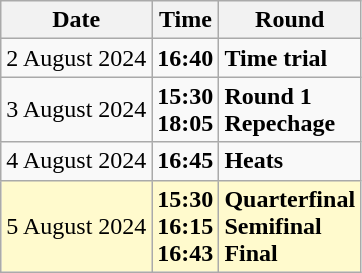<table class="wikitable">
<tr>
<th>Date</th>
<th>Time</th>
<th>Round</th>
</tr>
<tr>
<td>2 August 2024</td>
<td><strong>16:40</strong></td>
<td><strong>Time trial</strong></td>
</tr>
<tr>
<td>3 August 2024</td>
<td><strong>15:30</strong><br><strong>18:05</strong></td>
<td><strong>Round 1</strong><br><strong>Repechage</strong></td>
</tr>
<tr>
<td>4 August 2024</td>
<td><strong>16:45</strong></td>
<td><strong>Heats</strong></td>
</tr>
<tr style=background:lemonchiffon>
<td>5 August 2024</td>
<td><strong>15:30</strong><br><strong>16:15</strong><br><strong>16:43</strong></td>
<td><strong>Quarterfinal</strong><br><strong>Semifinal</strong><br><strong>Final</strong></td>
</tr>
</table>
